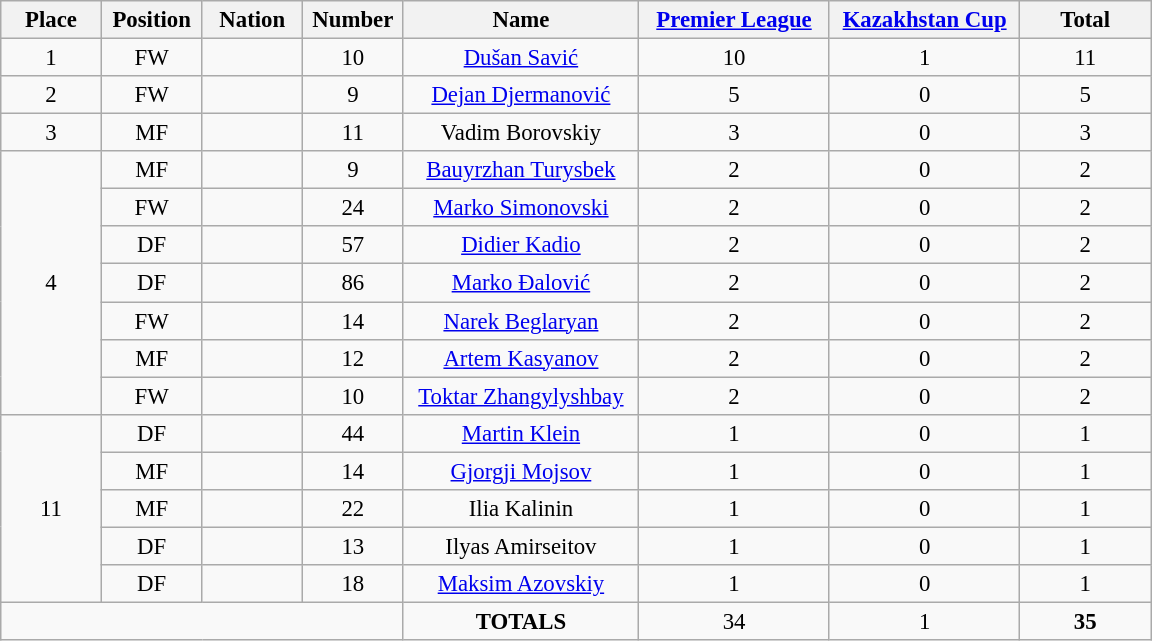<table class="wikitable" style="font-size: 95%; text-align: center;">
<tr>
<th width=60>Place</th>
<th width=60>Position</th>
<th width=60>Nation</th>
<th width=60>Number</th>
<th width=150>Name</th>
<th width=120><a href='#'>Premier League</a></th>
<th width=120><a href='#'>Kazakhstan Cup</a></th>
<th width=80><strong>Total</strong></th>
</tr>
<tr>
<td>1</td>
<td>FW</td>
<td></td>
<td>10</td>
<td><a href='#'>Dušan Savić</a></td>
<td>10</td>
<td>1</td>
<td>11</td>
</tr>
<tr>
<td>2</td>
<td>FW</td>
<td></td>
<td>9</td>
<td><a href='#'>Dejan Djermanović</a></td>
<td>5</td>
<td>0</td>
<td>5</td>
</tr>
<tr>
<td>3</td>
<td>MF</td>
<td></td>
<td>11</td>
<td>Vadim Borovskiy</td>
<td>3</td>
<td>0</td>
<td>3</td>
</tr>
<tr>
<td rowspan="7">4</td>
<td>MF</td>
<td></td>
<td>9</td>
<td><a href='#'>Bauyrzhan Turysbek</a></td>
<td>2</td>
<td>0</td>
<td>2</td>
</tr>
<tr>
<td>FW</td>
<td></td>
<td>24</td>
<td><a href='#'>Marko Simonovski</a></td>
<td>2</td>
<td>0</td>
<td>2</td>
</tr>
<tr>
<td>DF</td>
<td></td>
<td>57</td>
<td><a href='#'>Didier Kadio</a></td>
<td>2</td>
<td>0</td>
<td>2</td>
</tr>
<tr>
<td>DF</td>
<td></td>
<td>86</td>
<td><a href='#'>Marko Đalović</a></td>
<td>2</td>
<td>0</td>
<td>2</td>
</tr>
<tr>
<td>FW</td>
<td></td>
<td>14</td>
<td><a href='#'>Narek Beglaryan</a></td>
<td>2</td>
<td>0</td>
<td>2</td>
</tr>
<tr>
<td>MF</td>
<td></td>
<td>12</td>
<td><a href='#'>Artem Kasyanov</a></td>
<td>2</td>
<td>0</td>
<td>2</td>
</tr>
<tr>
<td>FW</td>
<td></td>
<td>10</td>
<td><a href='#'>Toktar Zhangylyshbay</a></td>
<td>2</td>
<td>0</td>
<td>2</td>
</tr>
<tr>
<td rowspan="5">11</td>
<td>DF</td>
<td></td>
<td>44</td>
<td><a href='#'>Martin Klein</a></td>
<td>1</td>
<td>0</td>
<td>1</td>
</tr>
<tr>
<td>MF</td>
<td></td>
<td>14</td>
<td><a href='#'>Gjorgji Mojsov</a></td>
<td>1</td>
<td>0</td>
<td>1</td>
</tr>
<tr>
<td>MF</td>
<td></td>
<td>22</td>
<td>Ilia Kalinin</td>
<td>1</td>
<td>0</td>
<td>1</td>
</tr>
<tr>
<td>DF</td>
<td></td>
<td>13</td>
<td>Ilyas Amirseitov</td>
<td>1</td>
<td>0</td>
<td>1</td>
</tr>
<tr>
<td>DF</td>
<td></td>
<td>18</td>
<td><a href='#'>Maksim Azovskiy</a></td>
<td>1</td>
<td>0</td>
<td>1</td>
</tr>
<tr>
<td colspan="4"></td>
<td><strong>TOTALS</strong></td>
<td>34</td>
<td>1</td>
<td><strong>35</strong></td>
</tr>
</table>
